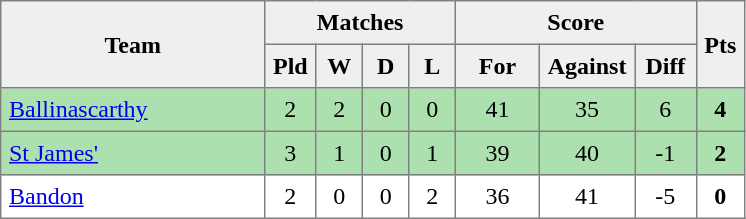<table style=border-collapse:collapse border=1 cellspacing=0 cellpadding=5>
<tr align=center bgcolor=#efefef>
<th rowspan=2 width=165>Team</th>
<th colspan=4>Matches</th>
<th colspan=3>Score</th>
<th rowspan=2width=20>Pts</th>
</tr>
<tr align=center bgcolor=#efefef>
<th width=20>Pld</th>
<th width=20>W</th>
<th width=20>D</th>
<th width=20>L</th>
<th width=45>For</th>
<th width=45>Against</th>
<th width=30>Diff</th>
</tr>
<tr align=center style="background:#ACE1AF;">
<td style="text-align:left;"><a href='#'>Ballinascarthy</a></td>
<td>2</td>
<td>2</td>
<td>0</td>
<td>0</td>
<td>41</td>
<td>35</td>
<td>6</td>
<td><strong>4</strong></td>
</tr>
<tr align=center style="background:#ACE1AF;">
<td style="text-align:left;"><a href='#'>St James'</a></td>
<td>3</td>
<td>1</td>
<td>0</td>
<td>1</td>
<td>39</td>
<td>40</td>
<td>-1</td>
<td><strong>2</strong></td>
</tr>
<tr align=center>
<td style="text-align:left;"><a href='#'>Bandon</a></td>
<td>2</td>
<td>0</td>
<td>0</td>
<td>2</td>
<td>36</td>
<td>41</td>
<td>-5</td>
<td><strong>0</strong></td>
</tr>
</table>
